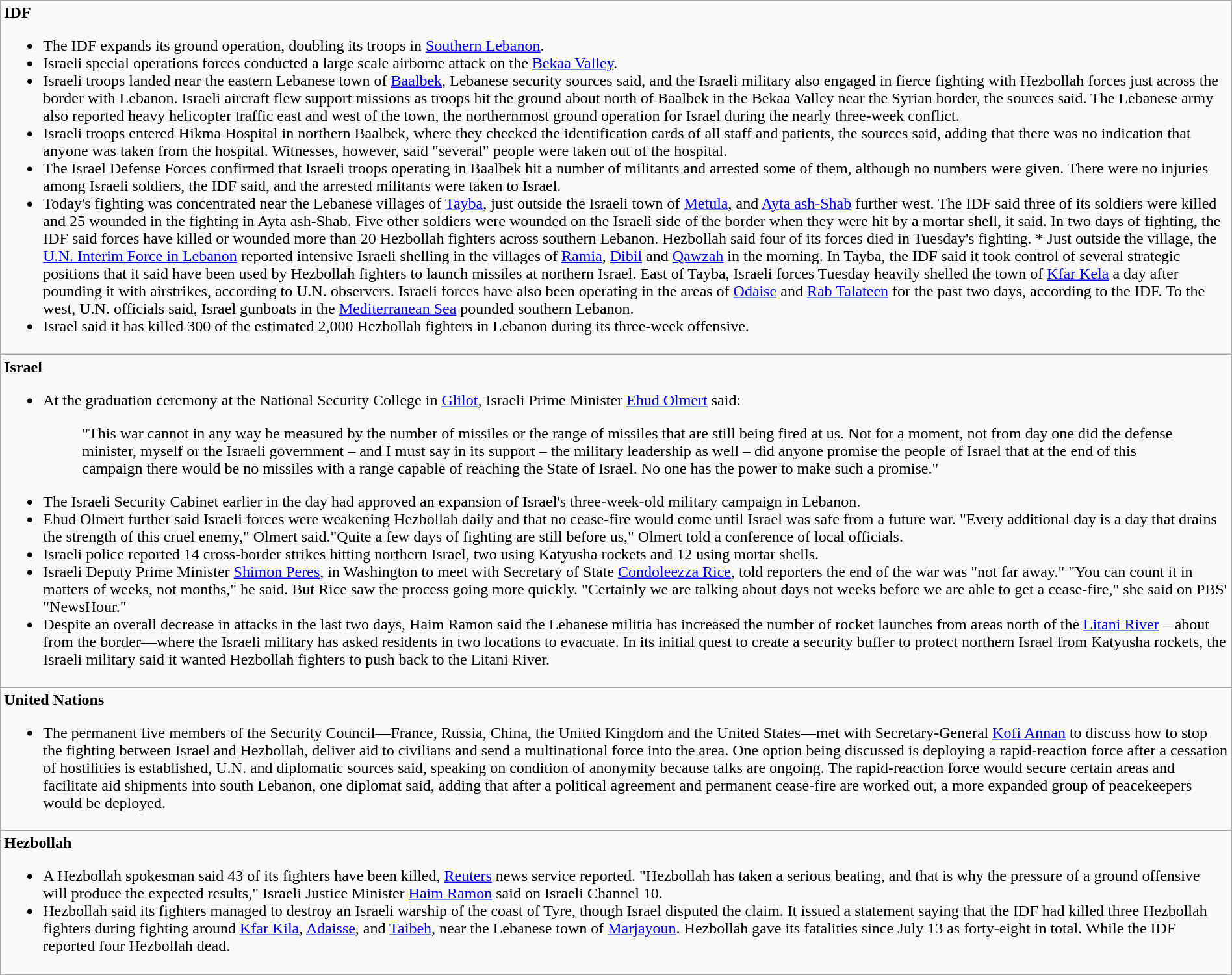<table width="100%" class="wikitable">
<tr>
<td><strong>IDF</strong><br><ul><li>The IDF expands its ground operation, doubling its troops in <a href='#'>Southern Lebanon</a>.</li><li>Israeli special operations forces conducted a large scale airborne attack on the <a href='#'>Bekaa Valley</a>. </li><li>Israeli troops landed near the eastern Lebanese town of <a href='#'>Baalbek</a>, Lebanese security sources said, and the Israeli military also engaged in fierce fighting with Hezbollah forces just across the border with Lebanon. Israeli aircraft flew support missions as troops hit the ground about  north of Baalbek in the Bekaa Valley near the Syrian border, the sources said. The Lebanese army also reported heavy helicopter traffic east and west of the town, the northernmost ground operation for Israel during the nearly three-week conflict.</li><li>Israeli troops entered Hikma Hospital in northern Baalbek, where they checked the identification cards of all staff and patients, the sources said, adding that there was no indication that anyone was taken from the hospital. Witnesses, however, said "several" people were taken out of the hospital.</li><li>The Israel Defense Forces confirmed that Israeli troops operating in Baalbek hit a number of militants and arrested some of them, although no numbers were given. There were no injuries among Israeli soldiers, the IDF said, and the arrested militants were taken to Israel.</li><li>Today's fighting was concentrated near the Lebanese villages of <a href='#'>Tayba</a>, just outside the Israeli town of <a href='#'>Metula</a>, and <a href='#'>Ayta ash-Shab</a> further west. The IDF said three of its soldiers were killed and 25 wounded in the fighting in Ayta ash-Shab. Five other soldiers were wounded on the Israeli side of the border when they were hit by a mortar shell, it said. In two days of fighting, the IDF said forces have killed or wounded more than 20 Hezbollah fighters across southern Lebanon. Hezbollah said four of its forces died in Tuesday's fighting. * Just outside the village, the <a href='#'>U.N. Interim Force in Lebanon</a> reported intensive Israeli shelling in the villages of <a href='#'>Ramia</a>, <a href='#'>Dibil</a> and <a href='#'>Qawzah</a> in the morning. In Tayba, the IDF said it took control of several strategic positions that it said have been used by Hezbollah fighters to launch missiles at northern Israel. East of Tayba, Israeli forces Tuesday heavily shelled the town of <a href='#'>Kfar Kela</a> a day after pounding it with airstrikes, according to U.N. observers. Israeli forces have also been operating in the areas of <a href='#'>Odaise</a> and <a href='#'>Rab Talateen</a> for the past two days, according to the IDF. To the west, U.N. officials said, Israel gunboats in the <a href='#'>Mediterranean Sea</a> pounded southern Lebanon.</li><li>Israel said it has killed 300 of the estimated 2,000 Hezbollah fighters in Lebanon during its three-week offensive.</li></ul></td>
</tr>
<tr>
<td><strong>Israel</strong><br><ul><li>At the graduation ceremony at the National Security College in <a href='#'>Glilot</a>, Israeli Prime Minister <a href='#'>Ehud Olmert</a> said:<blockquote>"This war cannot in any way be measured by the number of missiles or the range of missiles that are still being fired at us. Not for a moment, not from day one did the defense minister, myself or the Israeli government – and I must say in its support – the military leadership as well – did anyone promise the people of Israel that at the end of this campaign there would be no missiles with a range capable of reaching the State of Israel. No one has the power to make such a promise."</blockquote></li><li>The Israeli Security Cabinet earlier in the day had approved an expansion of Israel's three-week-old military campaign in Lebanon.</li><li>Ehud Olmert further said Israeli forces were weakening Hezbollah daily and that no cease-fire would come until Israel was safe from a future war. "Every additional day is a day that drains the strength of this cruel enemy," Olmert said."Quite a few days of fighting are still before us," Olmert told a conference of local officials.</li><li>Israeli police reported 14 cross-border strikes hitting northern Israel, two using Katyusha rockets and 12 using mortar shells.</li><li>Israeli Deputy Prime Minister <a href='#'>Shimon Peres</a>, in Washington to meet with Secretary of State <a href='#'>Condoleezza Rice</a>, told reporters the end of the war was "not far away." "You can count it in matters of weeks, not months," he said. But Rice saw the process going more quickly. "Certainly we are talking about days not weeks before we are able to get a cease-fire," she said on PBS' "NewsHour."</li><li>Despite an overall decrease in attacks in the last two days, Haim Ramon said the Lebanese militia has increased the number of rocket launches from areas north of the <a href='#'>Litani River</a> – about  from the border—where the Israeli military has asked residents in two locations to evacuate. In its initial quest to create a security buffer to protect northern Israel from Katyusha rockets, the Israeli military said it wanted Hezbollah fighters to push back to the Litani River.</li></ul></td>
</tr>
<tr>
<td><strong>United Nations</strong><br><ul><li>The permanent five members of the Security Council—France, Russia, China, the United Kingdom and the United States—met with Secretary-General <a href='#'>Kofi Annan</a> to discuss how to stop the fighting between Israel and Hezbollah, deliver aid to civilians and send a multinational force into the area. One option being discussed is deploying a rapid-reaction force after a cessation of hostilities is established, U.N. and diplomatic sources said, speaking on condition of anonymity because talks are ongoing. The rapid-reaction force would secure certain areas and facilitate aid shipments into south Lebanon, one diplomat said, adding that after a political agreement and permanent cease-fire are worked out, a more expanded group of peacekeepers would be deployed.</li></ul></td>
</tr>
<tr>
<td><strong>Hezbollah</strong><br><ul><li>A Hezbollah spokesman said 43 of its fighters have been killed, <a href='#'>Reuters</a> news service reported. "Hezbollah has taken a serious beating, and that is why the pressure of a ground offensive will produce the expected results," Israeli Justice Minister <a href='#'>Haim Ramon</a> said on Israeli Channel 10.</li><li>Hezbollah said its fighters managed to destroy an Israeli warship of the coast of Tyre, though Israel disputed the claim. It issued a statement saying that the IDF had killed three Hezbollah fighters during fighting around <a href='#'>Kfar Kila</a>, <a href='#'>Adaisse</a>, and <a href='#'>Taibeh</a>, near the Lebanese town of <a href='#'>Marjayoun</a>. Hezbollah gave its fatalities since July 13 as forty-eight in total. While the IDF reported four Hezbollah dead.</li></ul></td>
</tr>
</table>
